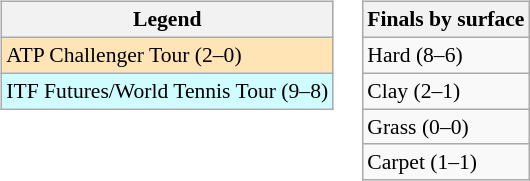<table>
<tr valign=top>
<td><br><table class=wikitable style=font-size:90%>
<tr>
<th>Legend</th>
</tr>
<tr bgcolor=moccasin>
<td>ATP Challenger Tour (2–0)</td>
</tr>
<tr bgcolor=cffcff>
<td>ITF Futures/World Tennis Tour (9–8)</td>
</tr>
</table>
</td>
<td><br><table class=wikitable style=font-size:90%>
<tr>
<th>Finals by surface</th>
</tr>
<tr>
<td>Hard (8–6)</td>
</tr>
<tr>
<td>Clay (2–1)</td>
</tr>
<tr>
<td>Grass (0–0)</td>
</tr>
<tr>
<td>Carpet (1–1)</td>
</tr>
</table>
</td>
</tr>
</table>
